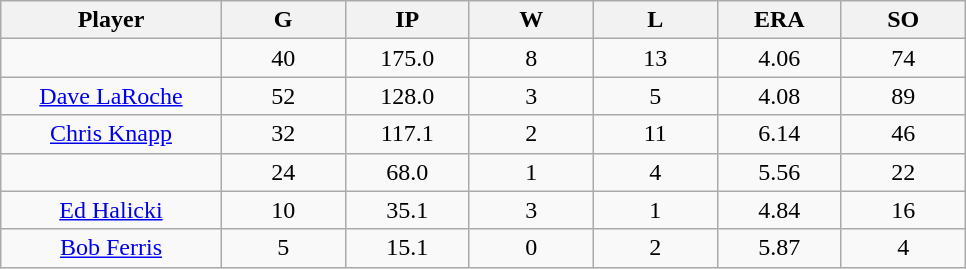<table class="wikitable sortable">
<tr>
<th bgcolor="#DDDDFF" width="16%">Player</th>
<th bgcolor="#DDDDFF" width="9%">G</th>
<th bgcolor="#DDDDFF" width="9%">IP</th>
<th bgcolor="#DDDDFF" width="9%">W</th>
<th bgcolor="#DDDDFF" width="9%">L</th>
<th bgcolor="#DDDDFF" width="9%">ERA</th>
<th bgcolor="#DDDDFF" width="9%">SO</th>
</tr>
<tr align="center">
<td></td>
<td>40</td>
<td>175.0</td>
<td>8</td>
<td>13</td>
<td>4.06</td>
<td>74</td>
</tr>
<tr align="center">
<td><a href='#'>Dave LaRoche</a></td>
<td>52</td>
<td>128.0</td>
<td>3</td>
<td>5</td>
<td>4.08</td>
<td>89</td>
</tr>
<tr align=center>
<td><a href='#'>Chris Knapp</a></td>
<td>32</td>
<td>117.1</td>
<td>2</td>
<td>11</td>
<td>6.14</td>
<td>46</td>
</tr>
<tr align=center>
<td></td>
<td>24</td>
<td>68.0</td>
<td>1</td>
<td>4</td>
<td>5.56</td>
<td>22</td>
</tr>
<tr align="center">
<td><a href='#'>Ed Halicki</a></td>
<td>10</td>
<td>35.1</td>
<td>3</td>
<td>1</td>
<td>4.84</td>
<td>16</td>
</tr>
<tr align=center>
<td><a href='#'>Bob Ferris</a></td>
<td>5</td>
<td>15.1</td>
<td>0</td>
<td>2</td>
<td>5.87</td>
<td>4</td>
</tr>
</table>
